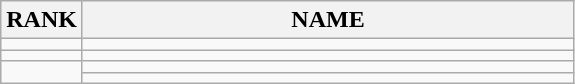<table class="wikitable">
<tr>
<th>RANK</th>
<th style="width: 20em">NAME</th>
</tr>
<tr>
<td align="center"></td>
<td></td>
</tr>
<tr>
<td align="center"></td>
<td></td>
</tr>
<tr>
<td rowspan=2 align="center"></td>
<td></td>
</tr>
<tr>
<td></td>
</tr>
</table>
